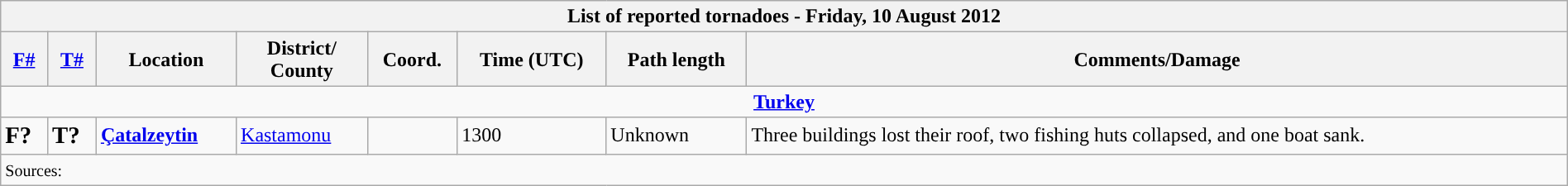<table class="wikitable collapsible" width="100%">
<tr>
<th colspan="8">List of reported tornadoes - Friday, 10 August 2012</th>
</tr>
<tr>
<th><a href='#'>F#</a></th>
<th><a href='#'>T#</a></th>
<th>Location</th>
<th>District/<br>County</th>
<th>Coord.</th>
<th>Time (UTC)</th>
<th>Path length</th>
<th>Comments/Damage</th>
</tr>
<tr>
<td colspan="8" align=center><strong><a href='#'>Turkey</a></strong></td>
</tr>
<tr>
<td><big><strong>F?</strong></big></td>
<td><big><strong>T?</strong></big></td>
<td><strong><a href='#'>Çatalzeytin</a></strong></td>
<td><a href='#'>Kastamonu</a></td>
<td></td>
<td>1300</td>
<td>Unknown</td>
<td>Three buildings lost their roof, two fishing huts collapsed, and one boat sank.</td>
</tr>
<tr>
<td colspan="8"><small>Sources:  </small></td>
</tr>
</table>
